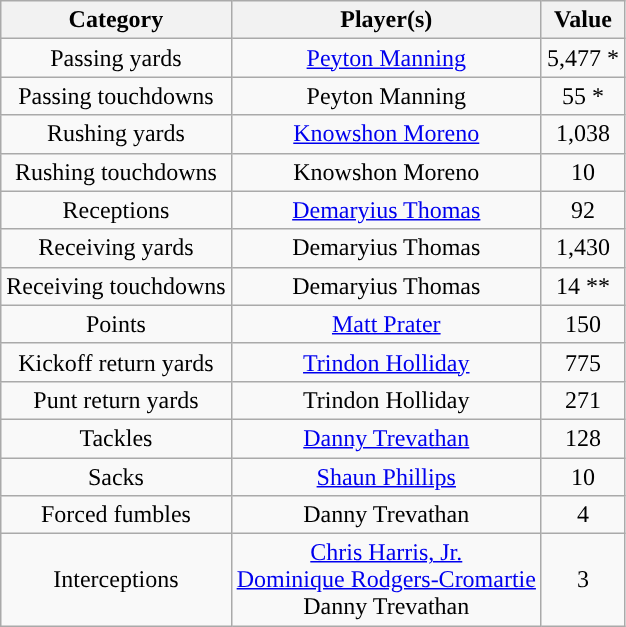<table class="wikitable" style="text-align:center">
<tr>
<th>Category</th>
<th>Player(s)</th>
<th>Value</th>
</tr>
<tr>
<td>Passing yards</td>
<td><a href='#'>Peyton Manning</a></td>
<td>5,477 *</td>
</tr>
<tr>
<td>Passing touchdowns</td>
<td>Peyton Manning</td>
<td>55 *</td>
</tr>
<tr>
<td>Rushing yards</td>
<td><a href='#'>Knowshon Moreno</a></td>
<td>1,038</td>
</tr>
<tr>
<td>Rushing touchdowns</td>
<td>Knowshon Moreno</td>
<td>10</td>
</tr>
<tr>
<td>Receptions</td>
<td><a href='#'>Demaryius Thomas</a></td>
<td>92</td>
</tr>
<tr>
<td>Receiving yards</td>
<td>Demaryius Thomas</td>
<td>1,430</td>
</tr>
<tr>
<td>Receiving touchdowns</td>
<td>Demaryius Thomas</td>
<td>14 **</td>
</tr>
<tr>
<td>Points</td>
<td><a href='#'>Matt Prater</a></td>
<td>150</td>
</tr>
<tr>
<td>Kickoff return yards</td>
<td><a href='#'>Trindon Holliday</a></td>
<td>775</td>
</tr>
<tr>
<td>Punt return yards</td>
<td>Trindon Holliday</td>
<td>271</td>
</tr>
<tr>
<td>Tackles</td>
<td><a href='#'>Danny Trevathan</a></td>
<td>128</td>
</tr>
<tr>
<td>Sacks</td>
<td><a href='#'>Shaun Phillips</a></td>
<td>10</td>
</tr>
<tr>
<td>Forced fumbles</td>
<td>Danny Trevathan</td>
<td>4</td>
</tr>
<tr>
<td>Interceptions</td>
<td><a href='#'>Chris Harris, Jr.</a><br><a href='#'>Dominique Rodgers-Cromartie</a><br>Danny Trevathan</td>
<td>3</td>
</tr>
</table>
